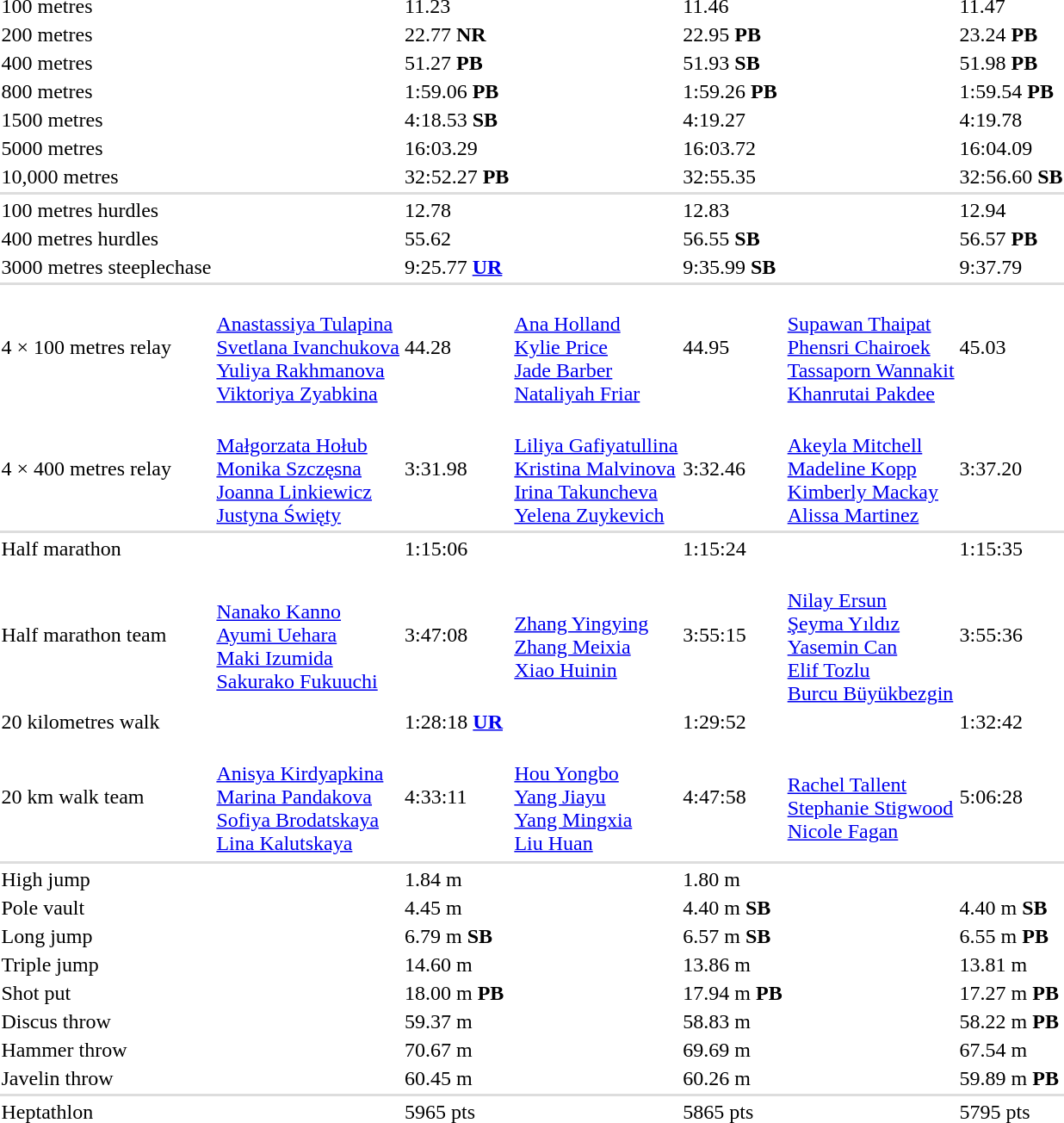<table>
<tr>
<td>100 metres<br></td>
<td></td>
<td>11.23</td>
<td></td>
<td>11.46</td>
<td></td>
<td>11.47</td>
</tr>
<tr>
<td>200 metres<br></td>
<td></td>
<td>22.77 <strong>NR</strong></td>
<td></td>
<td>22.95 <strong>PB</strong></td>
<td></td>
<td>23.24 <strong>PB</strong></td>
</tr>
<tr>
<td>400 metres<br></td>
<td></td>
<td>51.27 <strong>PB</strong></td>
<td></td>
<td>51.93 <strong>SB</strong></td>
<td></td>
<td>51.98 <strong>PB</strong></td>
</tr>
<tr>
<td>800 metres<br></td>
<td></td>
<td>1:59.06 <strong>PB</strong></td>
<td></td>
<td>1:59.26 <strong>PB</strong></td>
<td></td>
<td>1:59.54 <strong>PB</strong></td>
</tr>
<tr>
<td>1500 metres<br></td>
<td></td>
<td>4:18.53 <strong>SB</strong></td>
<td></td>
<td>4:19.27</td>
<td></td>
<td>4:19.78</td>
</tr>
<tr>
<td>5000 metres<br></td>
<td></td>
<td>16:03.29</td>
<td></td>
<td>16:03.72</td>
<td></td>
<td>16:04.09</td>
</tr>
<tr>
<td>10,000 metres<br></td>
<td></td>
<td>32:52.27 <strong>PB</strong></td>
<td></td>
<td>32:55.35</td>
<td></td>
<td>32:56.60 <strong>SB</strong></td>
</tr>
<tr bgcolor=#DDDDDD>
<td colspan=7></td>
</tr>
<tr>
<td>100 metres hurdles<br></td>
<td></td>
<td>12.78</td>
<td></td>
<td>12.83</td>
<td></td>
<td>12.94</td>
</tr>
<tr>
<td>400 metres hurdles<br></td>
<td></td>
<td>55.62</td>
<td></td>
<td>56.55 <strong>SB</strong></td>
<td></td>
<td>56.57 <strong>PB</strong></td>
</tr>
<tr>
<td>3000 metres steeplechase<br></td>
<td></td>
<td>9:25.77 <strong><a href='#'>UR</a></strong></td>
<td></td>
<td>9:35.99 <strong>SB</strong></td>
<td></td>
<td>9:37.79</td>
</tr>
<tr bgcolor=#DDDDDD>
<td colspan=7></td>
</tr>
<tr>
<td>4 × 100 metres relay<br></td>
<td><br><a href='#'>Anastassiya Tulapina</a><br><a href='#'>Svetlana Ivanchukova</a><br><a href='#'>Yuliya Rakhmanova</a><br><a href='#'>Viktoriya Zyabkina</a></td>
<td>44.28</td>
<td><br><a href='#'>Ana Holland</a><br><a href='#'>Kylie Price</a><br><a href='#'>Jade Barber</a><br><a href='#'>Nataliyah Friar</a></td>
<td>44.95</td>
<td><br><a href='#'>Supawan Thaipat</a><br><a href='#'>Phensri Chairoek</a><br><a href='#'>Tassaporn Wannakit</a><br><a href='#'>Khanrutai Pakdee</a></td>
<td>45.03</td>
</tr>
<tr>
<td>4 × 400 metres relay<br></td>
<td><br><a href='#'>Małgorzata Hołub</a><br><a href='#'>Monika Szczęsna</a><br><a href='#'>Joanna Linkiewicz</a><br><a href='#'>Justyna Święty</a></td>
<td>3:31.98</td>
<td><br><a href='#'>Liliya Gafiyatullina</a><br><a href='#'>Kristina Malvinova</a><br><a href='#'>Irina Takuncheva</a><br><a href='#'>Yelena Zuykevich</a></td>
<td>3:32.46</td>
<td><br><a href='#'>Akeyla Mitchell</a><br><a href='#'>Madeline Kopp</a><br><a href='#'>Kimberly Mackay</a><br><a href='#'>Alissa Martinez</a></td>
<td>3:37.20</td>
</tr>
<tr bgcolor=#DDDDDD>
<td colspan=7></td>
</tr>
<tr>
<td>Half marathon<br></td>
<td></td>
<td>1:15:06</td>
<td></td>
<td>1:15:24</td>
<td></td>
<td>1:15:35</td>
</tr>
<tr>
<td>Half marathon team<br></td>
<td><br><a href='#'>Nanako Kanno</a><br><a href='#'>Ayumi Uehara</a><br><a href='#'>Maki Izumida</a><br><a href='#'>Sakurako Fukuuchi</a></td>
<td>3:47:08</td>
<td><br><a href='#'>Zhang Yingying</a><br><a href='#'>Zhang Meixia</a><br><a href='#'>Xiao Huinin</a></td>
<td>3:55:15</td>
<td><br><a href='#'>Nilay Ersun</a><br><a href='#'>Şeyma Yıldız</a><br><a href='#'>Yasemin Can</a><br><a href='#'>Elif Tozlu</a><br><a href='#'>Burcu Büyükbezgin</a></td>
<td>3:55:36</td>
</tr>
<tr>
<td>20 kilometres walk<br></td>
<td></td>
<td>1:28:18 <strong><a href='#'>UR</a></strong></td>
<td></td>
<td>1:29:52</td>
<td></td>
<td>1:32:42</td>
</tr>
<tr>
<td>20 km walk team<br></td>
<td><br><a href='#'>Anisya Kirdyapkina</a><br><a href='#'>Marina Pandakova</a><br><a href='#'>Sofiya Brodatskaya</a><br><a href='#'>Lina Kalutskaya</a></td>
<td>4:33:11</td>
<td><br><a href='#'>Hou Yongbo</a><br><a href='#'>Yang Jiayu</a><br><a href='#'>Yang Mingxia</a><br><a href='#'>Liu Huan</a></td>
<td>4:47:58</td>
<td><br><a href='#'>Rachel Tallent</a><br><a href='#'>Stephanie Stigwood</a><br><a href='#'>Nicole Fagan</a></td>
<td>5:06:28</td>
</tr>
<tr>
</tr>
<tr bgcolor=#DDDDDD>
<td colspan=7></td>
</tr>
<tr>
<td>High jump<br></td>
<td></td>
<td>1.84 m</td>
<td><br></td>
<td>1.80 m</td>
<td></td>
<td></td>
</tr>
<tr>
<td>Pole vault<br></td>
<td></td>
<td>4.45 m</td>
<td></td>
<td>4.40 m <strong>SB</strong></td>
<td></td>
<td>4.40 m <strong>SB</strong></td>
</tr>
<tr>
<td>Long jump<br></td>
<td></td>
<td>6.79 m <strong>SB</strong></td>
<td></td>
<td>6.57 m <strong>SB</strong></td>
<td></td>
<td>6.55 m <strong>PB</strong></td>
</tr>
<tr>
<td>Triple jump<br></td>
<td></td>
<td>14.60 m</td>
<td></td>
<td>13.86 m</td>
<td></td>
<td>13.81 m</td>
</tr>
<tr>
<td>Shot put<br></td>
<td></td>
<td>18.00 m <strong>PB</strong></td>
<td></td>
<td>17.94 m <strong>PB</strong></td>
<td></td>
<td>17.27 m <strong>PB</strong></td>
</tr>
<tr>
<td>Discus throw<br></td>
<td></td>
<td>59.37 m</td>
<td></td>
<td>58.83 m</td>
<td></td>
<td>58.22 m <strong>PB</strong></td>
</tr>
<tr>
<td>Hammer throw<br></td>
<td></td>
<td>70.67 m</td>
<td></td>
<td>69.69 m</td>
<td></td>
<td>67.54 m</td>
</tr>
<tr>
<td>Javelin throw<br></td>
<td></td>
<td>60.45 m</td>
<td></td>
<td>60.26 m</td>
<td></td>
<td>59.89 m <strong>PB</strong></td>
</tr>
<tr bgcolor=#DDDDDD>
<td colspan=7></td>
</tr>
<tr>
<td>Heptathlon<br></td>
<td></td>
<td>5965 pts</td>
<td></td>
<td>5865 pts</td>
<td></td>
<td>5795 pts</td>
</tr>
</table>
